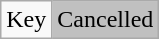<table class="wikitable">
<tr>
<td>Key</td>
<td style="background:#C0C0C0;">Cancelled</td>
</tr>
</table>
